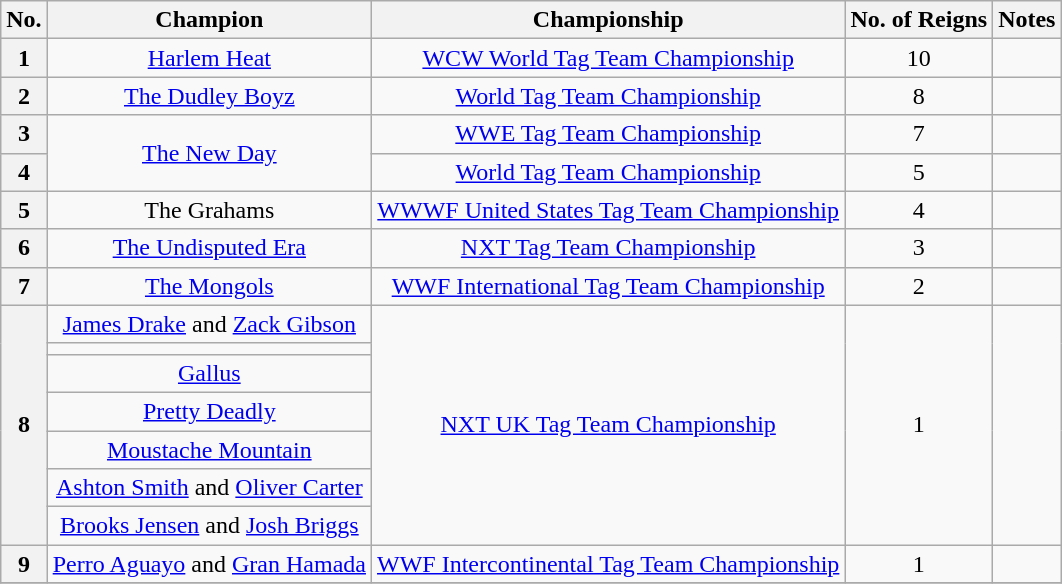<table class="wikitable sortable" style="text-align: center">
<tr>
<th>No.</th>
<th>Champion</th>
<th>Championship</th>
<th>No. of Reigns</th>
<th>Notes</th>
</tr>
<tr>
<th>1</th>
<td><a href='#'>Harlem Heat</a><br></td>
<td><a href='#'>WCW World Tag Team Championship</a></td>
<td>10</td>
<td></td>
</tr>
<tr>
<th>2</th>
<td><a href='#'>The Dudley Boyz</a><br></td>
<td><a href='#'>World Tag Team Championship</a><br></td>
<td>8</td>
<td align="left"></td>
</tr>
<tr>
<th>3</th>
<td rowspan="2"><a href='#'>The New Day</a><br></td>
<td><a href='#'>WWE Tag Team Championship</a></td>
<td>7</td>
<td align="left"></td>
</tr>
<tr>
<th>4</th>
<td><a href='#'>World Tag Team Championship</a><br></td>
<td>5</td>
<td align=left></td>
</tr>
<tr>
<th>5</th>
<td>The Grahams<br></td>
<td><a href='#'>WWWF United States Tag Team Championship</a></td>
<td>4</td>
<td align="left"></td>
</tr>
<tr>
<th>6</th>
<td><a href='#'>The Undisputed Era</a></td>
<td><a href='#'>NXT Tag Team Championship</a></td>
<td>3</td>
<td align="left"></td>
</tr>
<tr>
<th>7</th>
<td><a href='#'>The Mongols</a><br></td>
<td><a href='#'>WWF International Tag Team Championship</a></td>
<td>2</td>
<td align="left"></td>
</tr>
<tr>
<th rowspan=7>8</th>
<td><a href='#'>James Drake</a> and <a href='#'>Zack Gibson</a></td>
<td rowspan=7><a href='#'>NXT UK Tag Team Championship</a></td>
<td rowspan=7>1</td>
<td align="left" rowspan=7></td>
</tr>
<tr>
<td></td>
</tr>
<tr>
<td><a href='#'>Gallus</a><br></td>
</tr>
<tr>
<td><a href='#'>Pretty Deadly</a><br></td>
</tr>
<tr>
<td><a href='#'>Moustache Mountain</a><br></td>
</tr>
<tr>
<td><a href='#'>Ashton Smith</a> and <a href='#'>Oliver Carter</a></td>
</tr>
<tr>
<td><a href='#'>Brooks Jensen</a> and <a href='#'>Josh Briggs</a></td>
</tr>
<tr>
<th>9</th>
<td><a href='#'>Perro Aguayo</a> and <a href='#'>Gran Hamada</a></td>
<td><a href='#'>WWF Intercontinental Tag Team Championship</a></td>
<td>1</td>
<td align="left"></td>
</tr>
<tr>
</tr>
</table>
